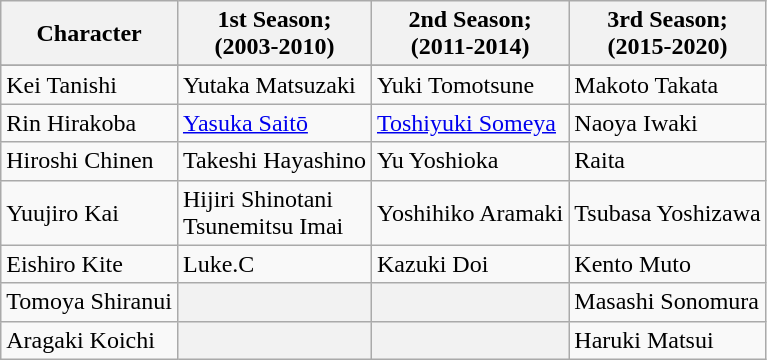<table class="wikitable">
<tr>
<th>Character</th>
<th>1st Season;<br>(2003-2010)</th>
<th>2nd Season;<br>(2011-2014)</th>
<th>3rd Season;<br>(2015-2020)</th>
</tr>
<tr>
</tr>
<tr>
<td>Kei Tanishi</td>
<td>Yutaka Matsuzaki</td>
<td>Yuki Tomotsune</td>
<td>Makoto Takata</td>
</tr>
<tr>
<td>Rin Hirakoba</td>
<td><a href='#'>Yasuka Saitō</a></td>
<td><a href='#'>Toshiyuki Someya</a></td>
<td>Naoya Iwaki</td>
</tr>
<tr>
<td>Hiroshi Chinen</td>
<td>Takeshi Hayashino</td>
<td>Yu Yoshioka</td>
<td>Raita</td>
</tr>
<tr>
<td>Yuujiro Kai</td>
<td>Hijiri Shinotani<br>Tsunemitsu Imai</td>
<td>Yoshihiko Aramaki</td>
<td>Tsubasa Yoshizawa</td>
</tr>
<tr>
<td>Eishiro Kite</td>
<td>Luke.C</td>
<td>Kazuki Doi</td>
<td>Kento Muto</td>
</tr>
<tr>
<td>Tomoya Shiranui</td>
<th scope="row"></th>
<th scope="row"></th>
<td>Masashi Sonomura</td>
</tr>
<tr>
<td>Aragaki Koichi</td>
<th scope="row"></th>
<th scope="row"></th>
<td>Haruki Matsui</td>
</tr>
</table>
